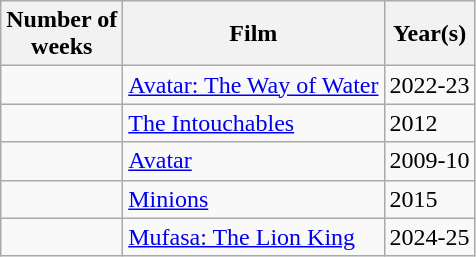<table class="wikitable">
<tr>
<th>Number of <br> weeks</th>
<th>Film</th>
<th>Year(s)</th>
</tr>
<tr>
<td></td>
<td><a href='#'>Avatar: The Way of Water</a></td>
<td>2022-23</td>
</tr>
<tr>
<td></td>
<td><a href='#'>The Intouchables</a></td>
<td>2012</td>
</tr>
<tr>
<td></td>
<td><a href='#'>Avatar</a></td>
<td>2009-10</td>
</tr>
<tr>
<td></td>
<td><a href='#'>Minions</a></td>
<td>2015</td>
</tr>
<tr>
<td></td>
<td><a href='#'>Mufasa: The Lion King</a></td>
<td>2024-25</td>
</tr>
</table>
